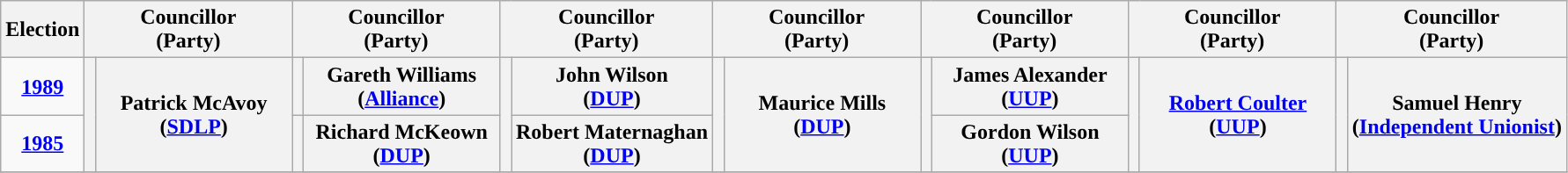<table class="wikitable" style="text-align:center">
<tr>
<th scope="col" width="50">Election</th>
<th scope="col" width="150" colspan = "2">Councillor<br> (Party)</th>
<th scope="col" width="150" colspan = "2">Councillor<br> (Party)</th>
<th scope="col" width="150" colspan = "2">Councillor<br> (Party)</th>
<th scope="col" width="150" colspan = "2">Councillor<br> (Party)</th>
<th scope="col" width="150" colspan = "2">Councillor<br> (Party)</th>
<th scope="col" width="150" colspan = "2">Councillor<br> (Party)</th>
<th scope="col" width="150" colspan = "2">Councillor<br> (Party)</th>
</tr>
<tr>
<td><strong><a href='#'>1989</a></strong></td>
<th rowspan="2" width="1" style="background-color: "></th>
<th rowspan = "2">Patrick McAvoy <br> (<a href='#'>SDLP</a>)</th>
<th rowspan="1" width="1" style="background-color: "></th>
<th rowspan = "1">Gareth Williams <br> (<a href='#'>Alliance</a>)</th>
<th rowspan="2" width="1" style="background-color: "></th>
<th rowspan = "1">John Wilson <br> (<a href='#'>DUP</a>)</th>
<th rowspan="2" width="1" style="background-color: "></th>
<th rowspan = "2">Maurice Mills <br> (<a href='#'>DUP</a>)</th>
<th rowspan="2" width="1" style="background-color: "></th>
<th rowspan = "1">James Alexander <br> (<a href='#'>UUP</a>)</th>
<th rowspan="2" width="1" style="background-color: "></th>
<th rowspan = "2"><a href='#'>Robert Coulter</a> <br> (<a href='#'>UUP</a>)</th>
<th rowspan="2" width="1" style="background-color: "></th>
<th rowspan = "2">Samuel Henry <br> (<a href='#'>Independent Unionist</a>)</th>
</tr>
<tr>
<td><strong><a href='#'>1985</a></strong></td>
<th rowspan="1" width="1" style="background-color: "></th>
<th rowspan = "1">Richard McKeown <br> (<a href='#'>DUP</a>)</th>
<th rowspan = "1">Robert Maternaghan <br> (<a href='#'>DUP</a>)</th>
<th rowspan = "1">Gordon Wilson <br> (<a href='#'>UUP</a>)</th>
</tr>
<tr>
</tr>
</table>
